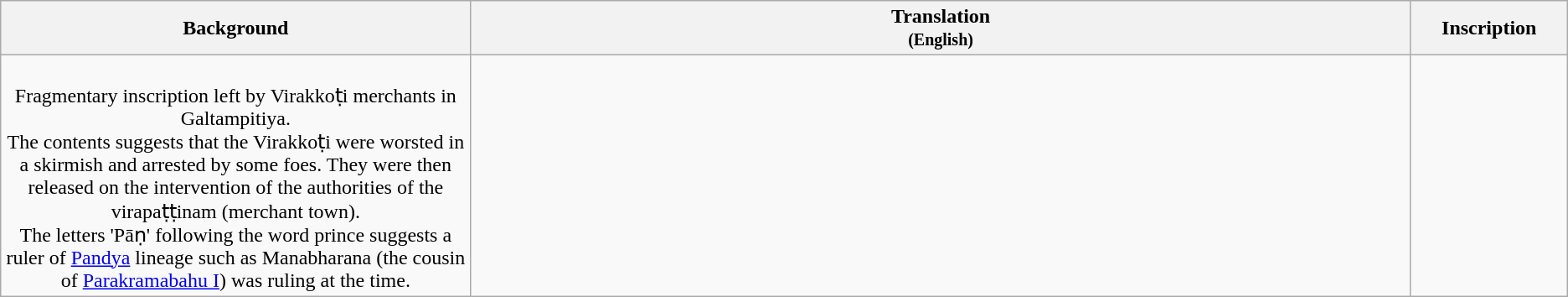<table class="wikitable centre">
<tr>
<th scope="col" align=left>Background<br></th>
<th>Translation<br><small>(English)</small></th>
<th>Inscription<br></th>
</tr>
<tr>
<td align=center width="30%"><br>Fragmentary inscription left by Virakkoṭi merchants in Galtampitiya.<br>The contents suggests that the Virakkoṭi were worsted in a skirmish and arrested by some foes. They were then released on the intervention of the authorities of the virapaṭṭinam (merchant town).<br>The letters 'Pāṇ' following the word prince suggests a ruler of <a href='#'>Pandya</a> lineage such as Manabharana (the cousin of <a href='#'>Parakramabahu I</a>) was ruling at the time.</td>
<td align=left><br></td>
<td align=center width="10%"><br></td>
</tr>
</table>
